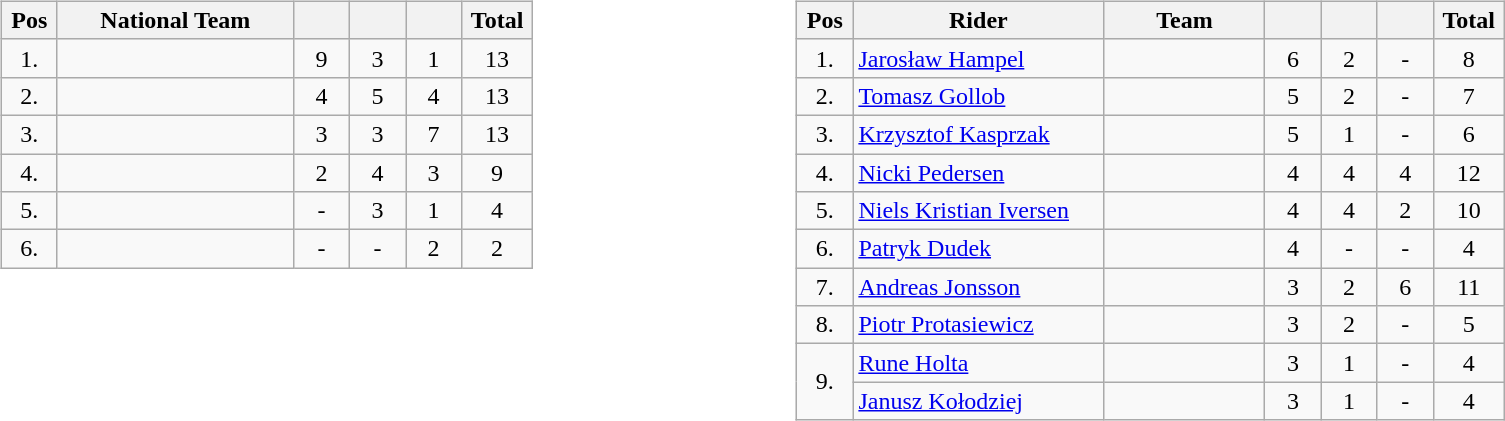<table width=100%>
<tr>
<td width=42% valign=top><br><table class="wikitable" style="font-size: 100%">
<tr>
<th width=30px>Pos</th>
<th width=150px>National Team</th>
<th width=30px ></th>
<th width=30px ></th>
<th width=30px ></th>
<th width=40px>Total</th>
</tr>
<tr align=center>
<td>1.</td>
<td align=left></td>
<td>9</td>
<td>3</td>
<td>1</td>
<td>13</td>
</tr>
<tr align=center>
<td>2.</td>
<td align=left></td>
<td>4</td>
<td>5</td>
<td>4</td>
<td>13</td>
</tr>
<tr align=center>
<td>3.</td>
<td align=left></td>
<td>3</td>
<td>3</td>
<td>7</td>
<td>13</td>
</tr>
<tr align=center>
<td>4.</td>
<td align=left></td>
<td>2</td>
<td>4</td>
<td>3</td>
<td>9</td>
</tr>
<tr align=center>
<td>5.</td>
<td align=left></td>
<td>-</td>
<td>3</td>
<td>1</td>
<td>4</td>
</tr>
<tr align=center>
<td>6.</td>
<td align=left></td>
<td>-</td>
<td>-</td>
<td>2</td>
<td>2</td>
</tr>
</table>
 </td>
<td width=58% valign=top><br><table class="wikitable" style="font-size: 100%">
<tr>
<th width=30px>Pos</th>
<th width=160px>Rider</th>
<th width=100px>Team</th>
<th width=30px ></th>
<th width=30px ></th>
<th width=30px ></th>
<th width=40px>Total</th>
</tr>
<tr align=center>
<td>1.</td>
<td align=left><a href='#'>Jarosław Hampel</a></td>
<td align=left></td>
<td>6</td>
<td>2</td>
<td>-</td>
<td>8</td>
</tr>
<tr align=center>
<td>2.</td>
<td align=left><a href='#'>Tomasz Gollob</a></td>
<td align=left></td>
<td>5</td>
<td>2</td>
<td>-</td>
<td>7</td>
</tr>
<tr align=center>
<td>3.</td>
<td align=left><a href='#'>Krzysztof Kasprzak</a></td>
<td align=left></td>
<td>5</td>
<td>1</td>
<td>-</td>
<td>6</td>
</tr>
<tr align=center>
<td>4.</td>
<td align=left><a href='#'>Nicki Pedersen</a></td>
<td align=left></td>
<td>4</td>
<td>4</td>
<td>4</td>
<td>12</td>
</tr>
<tr align=center>
<td>5.</td>
<td align=left><a href='#'>Niels Kristian Iversen</a></td>
<td align=left></td>
<td>4</td>
<td>4</td>
<td>2</td>
<td>10</td>
</tr>
<tr align=center>
<td>6.</td>
<td align=left><a href='#'>Patryk Dudek</a></td>
<td align=left></td>
<td>4</td>
<td>-</td>
<td>-</td>
<td>4</td>
</tr>
<tr align=center>
<td>7.</td>
<td align=left><a href='#'>Andreas Jonsson</a></td>
<td align=left></td>
<td>3</td>
<td>2</td>
<td>6</td>
<td>11</td>
</tr>
<tr align=center>
<td>8.</td>
<td align=left><a href='#'>Piotr Protasiewicz</a></td>
<td align=left></td>
<td>3</td>
<td>2</td>
<td>-</td>
<td>5</td>
</tr>
<tr align=center>
<td rowspan="2">9.</td>
<td align=left><a href='#'>Rune Holta</a></td>
<td align=left></td>
<td>3</td>
<td>1</td>
<td>-</td>
<td>4</td>
</tr>
<tr align=center>
<td align="left"><a href='#'>Janusz Kołodziej</a></td>
<td align=left></td>
<td>3</td>
<td>1</td>
<td>-</td>
<td>4</td>
</tr>
</table>
</td>
</tr>
</table>
